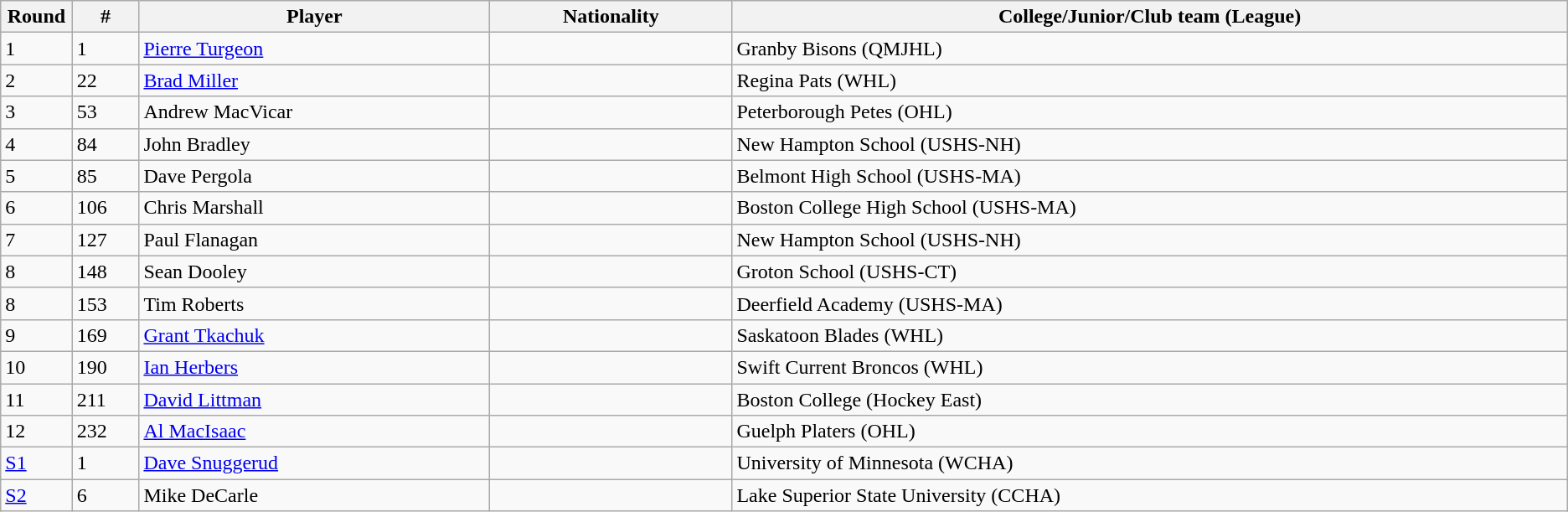<table class="wikitable">
<tr align="center">
<th bgcolor="#DDDDFF" width="4.0%">Round</th>
<th bgcolor="#DDDDFF" width="4.0%">#</th>
<th bgcolor="#DDDDFF" width="21.0%">Player</th>
<th bgcolor="#DDDDFF" width="14.5%">Nationality</th>
<th bgcolor="#DDDDFF" width="50.0%">College/Junior/Club team (League)</th>
</tr>
<tr>
<td>1</td>
<td>1</td>
<td><a href='#'>Pierre Turgeon</a></td>
<td></td>
<td>Granby Bisons (QMJHL)</td>
</tr>
<tr>
<td>2</td>
<td>22</td>
<td><a href='#'>Brad Miller</a></td>
<td></td>
<td>Regina Pats (WHL)</td>
</tr>
<tr>
<td>3</td>
<td>53</td>
<td>Andrew MacVicar</td>
<td></td>
<td>Peterborough Petes (OHL)</td>
</tr>
<tr>
<td>4</td>
<td>84</td>
<td>John Bradley</td>
<td></td>
<td>New Hampton School (USHS-NH)</td>
</tr>
<tr>
<td>5</td>
<td>85</td>
<td>Dave Pergola</td>
<td></td>
<td>Belmont High School (USHS-MA)</td>
</tr>
<tr>
<td>6</td>
<td>106</td>
<td>Chris Marshall</td>
<td></td>
<td>Boston College High School (USHS-MA)</td>
</tr>
<tr>
<td>7</td>
<td>127</td>
<td>Paul Flanagan</td>
<td></td>
<td>New Hampton School (USHS-NH)</td>
</tr>
<tr>
<td>8</td>
<td>148</td>
<td>Sean Dooley</td>
<td></td>
<td>Groton School (USHS-CT)</td>
</tr>
<tr>
<td>8</td>
<td>153</td>
<td>Tim Roberts</td>
<td></td>
<td>Deerfield Academy (USHS-MA)</td>
</tr>
<tr>
<td>9</td>
<td>169</td>
<td><a href='#'>Grant Tkachuk</a></td>
<td></td>
<td>Saskatoon Blades (WHL)</td>
</tr>
<tr>
<td>10</td>
<td>190</td>
<td><a href='#'>Ian Herbers</a></td>
<td></td>
<td>Swift Current Broncos (WHL)</td>
</tr>
<tr>
<td>11</td>
<td>211</td>
<td><a href='#'>David Littman</a></td>
<td></td>
<td>Boston College (Hockey East)</td>
</tr>
<tr>
<td>12</td>
<td>232</td>
<td><a href='#'>Al MacIsaac</a></td>
<td></td>
<td>Guelph Platers (OHL)</td>
</tr>
<tr>
<td><a href='#'>S1</a></td>
<td>1</td>
<td><a href='#'>Dave Snuggerud</a></td>
<td></td>
<td>University of Minnesota (WCHA)</td>
</tr>
<tr>
<td><a href='#'>S2</a></td>
<td>6</td>
<td>Mike DeCarle</td>
<td></td>
<td>Lake Superior State University (CCHA)</td>
</tr>
</table>
